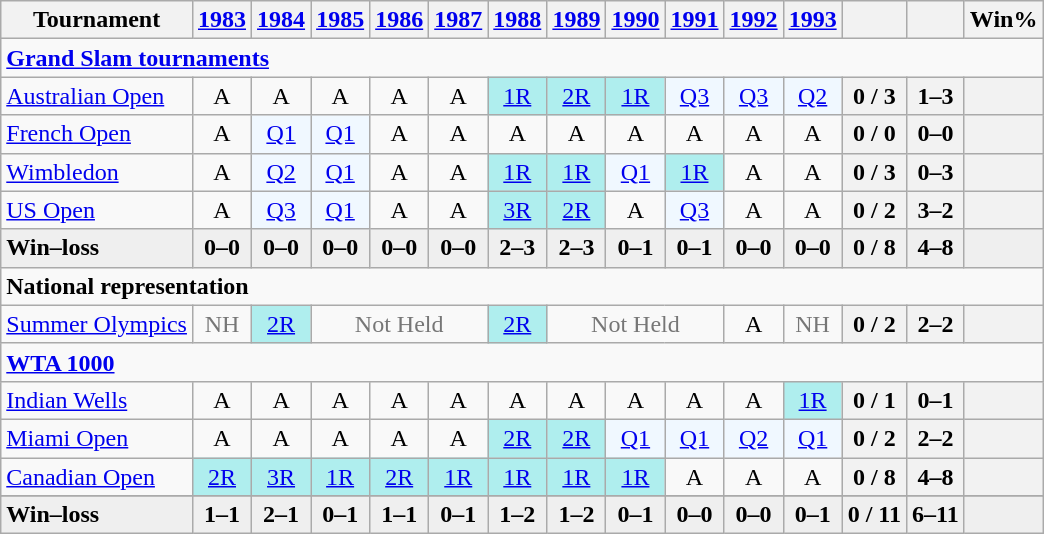<table class=wikitable style=text-align:center>
<tr>
<th>Tournament</th>
<th><a href='#'>1983</a></th>
<th><a href='#'>1984</a></th>
<th><a href='#'>1985</a></th>
<th><a href='#'>1986</a></th>
<th><a href='#'>1987</a></th>
<th><a href='#'>1988</a></th>
<th><a href='#'>1989</a></th>
<th><a href='#'>1990</a></th>
<th><a href='#'>1991</a></th>
<th><a href='#'>1992</a></th>
<th><a href='#'>1993</a></th>
<th></th>
<th></th>
<th>Win%</th>
</tr>
<tr>
<td colspan="20" align="left"><strong><a href='#'>Grand Slam tournaments</a></strong></td>
</tr>
<tr>
<td align=left><a href='#'>Australian Open</a></td>
<td>A</td>
<td>A</td>
<td>A</td>
<td>A</td>
<td>A</td>
<td bgcolor=afeeee><a href='#'>1R</a></td>
<td bgcolor=afeeee><a href='#'>2R</a></td>
<td bgcolor=afeeee><a href='#'>1R</a></td>
<td bgcolor=f0f8ff><a href='#'>Q3</a></td>
<td bgcolor=f0f8ff><a href='#'>Q3</a></td>
<td bgcolor=f0f8ff><a href='#'>Q2</a></td>
<th>0 / 3</th>
<th>1–3</th>
<th></th>
</tr>
<tr>
<td align=left><a href='#'>French Open</a></td>
<td>A</td>
<td bgcolor=f0f8ff><a href='#'>Q1</a></td>
<td bgcolor=f0f8ff><a href='#'>Q1</a></td>
<td>A</td>
<td>A</td>
<td>A</td>
<td>A</td>
<td>A</td>
<td>A</td>
<td>A</td>
<td>A</td>
<th>0 / 0</th>
<th>0–0</th>
<th></th>
</tr>
<tr>
<td align=left><a href='#'>Wimbledon</a></td>
<td>A</td>
<td bgcolor=f0f8ff><a href='#'>Q2</a></td>
<td bgcolor=f0f8ff><a href='#'>Q1</a></td>
<td>A</td>
<td>A</td>
<td bgcolor=afeeee><a href='#'>1R</a></td>
<td bgcolor=afeeee><a href='#'>1R</a></td>
<td bgcolor=f0f8ff><a href='#'>Q1</a></td>
<td bgcolor=afeeee><a href='#'>1R</a></td>
<td>A</td>
<td>A</td>
<th>0 / 3</th>
<th>0–3</th>
<th></th>
</tr>
<tr>
<td align=left><a href='#'>US Open</a></td>
<td>A</td>
<td bgcolor=f0f8ff><a href='#'>Q3</a></td>
<td bgcolor=f0f8ff><a href='#'>Q1</a></td>
<td>A</td>
<td>A</td>
<td bgcolor=afeeee><a href='#'>3R</a></td>
<td bgcolor=afeeee><a href='#'>2R</a></td>
<td>A</td>
<td bgcolor=f0f8ff><a href='#'>Q3</a></td>
<td>A</td>
<td>A</td>
<th>0 / 2</th>
<th>3–2</th>
<th></th>
</tr>
<tr style=background:#efefef;font-weight:bold>
<td align=left>Win–loss</td>
<td>0–0</td>
<td>0–0</td>
<td>0–0</td>
<td>0–0</td>
<td>0–0</td>
<td>2–3</td>
<td>2–3</td>
<td>0–1</td>
<td>0–1</td>
<td>0–0</td>
<td>0–0</td>
<td>0 / 8</td>
<td>4–8</td>
<td></td>
</tr>
<tr>
<td colspan="20" align="left"><strong>National representation</strong></td>
</tr>
<tr>
<td align=left><a href='#'>Summer Olympics</a></td>
<td style=color:#767676 colspan=1>NH</td>
<td bgcolor=afeeee><a href='#'>2R</a></td>
<td style=color:#767676 colspan=3>Not Held</td>
<td bgcolor=afeeee><a href='#'>2R</a></td>
<td style=color:#767676 colspan=3>Not Held</td>
<td>A</td>
<td style=color:#767676 colspan=1>NH</td>
<th>0 / 2</th>
<th>2–2</th>
<th></th>
</tr>
<tr>
<td colspan="20" align="left"><strong><a href='#'>WTA 1000</a></strong></td>
</tr>
<tr>
<td align=left><a href='#'>Indian Wells</a></td>
<td>A</td>
<td>A</td>
<td>A</td>
<td>A</td>
<td>A</td>
<td>A</td>
<td>A</td>
<td>A</td>
<td>A</td>
<td>A</td>
<td bgcolor=afeeee><a href='#'>1R</a></td>
<th>0 / 1</th>
<th>0–1</th>
<th></th>
</tr>
<tr>
<td align=left><a href='#'>Miami Open</a></td>
<td>A</td>
<td>A</td>
<td>A</td>
<td>A</td>
<td>A</td>
<td bgcolor=afeeee><a href='#'>2R</a></td>
<td bgcolor=afeeee><a href='#'>2R</a></td>
<td bgcolor=f0f8ff><a href='#'>Q1</a></td>
<td bgcolor=f0f8ff><a href='#'>Q1</a></td>
<td bgcolor=f0f8ff><a href='#'>Q2</a></td>
<td bgcolor=f0f8ff><a href='#'>Q1</a></td>
<th>0 / 2</th>
<th>2–2</th>
<th></th>
</tr>
<tr>
<td align=left><a href='#'>Canadian Open</a></td>
<td bgcolor=afeeee><a href='#'>2R</a></td>
<td bgcolor=afeeee><a href='#'>3R</a></td>
<td bgcolor=afeeee><a href='#'>1R</a></td>
<td bgcolor=afeeee><a href='#'>2R</a></td>
<td bgcolor=afeeee><a href='#'>1R</a></td>
<td bgcolor=afeeee><a href='#'>1R</a></td>
<td bgcolor=afeeee><a href='#'>1R</a></td>
<td bgcolor=afeeee><a href='#'>1R</a></td>
<td>A</td>
<td>A</td>
<td>A</td>
<th>0 / 8</th>
<th>4–8</th>
<th></th>
</tr>
<tr>
</tr>
<tr style=background:#efefef;font-weight:bold>
<td align=left>Win–loss</td>
<td>1–1</td>
<td>2–1</td>
<td>0–1</td>
<td>1–1</td>
<td>0–1</td>
<td>1–2</td>
<td>1–2</td>
<td>0–1</td>
<td>0–0</td>
<td>0–0</td>
<td>0–1</td>
<td>0 / 11</td>
<td>6–11</td>
<td></td>
</tr>
</table>
